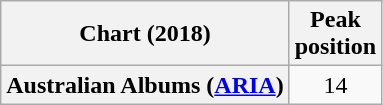<table class="wikitable plainrowheaders" style="text-align:center">
<tr>
<th scope="col">Chart (2018)</th>
<th scope="col">Peak<br> position</th>
</tr>
<tr>
<th scope="row">Australian Albums (<a href='#'>ARIA</a>)</th>
<td>14</td>
</tr>
</table>
